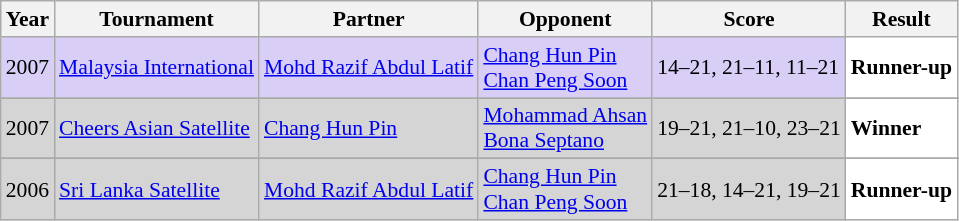<table class="sortable wikitable" style="font-size: 90%;">
<tr>
<th>Year</th>
<th>Tournament</th>
<th>Partner</th>
<th>Opponent</th>
<th>Score</th>
<th>Result</th>
</tr>
<tr style="background:#D8CEF6">
<td align="center">2007</td>
<td align="left"><a href='#'>Malaysia International</a></td>
<td align="left"> <a href='#'>Mohd Razif Abdul Latif</a></td>
<td align="left"> <a href='#'>Chang Hun Pin</a> <br>  <a href='#'>Chan Peng Soon</a></td>
<td align="left">14–21, 21–11, 11–21</td>
<td style="text-align:left; background:white"> <strong>Runner-up</strong></td>
</tr>
<tr>
</tr>
<tr style="background:#D5D5D5">
<td align="center">2007</td>
<td align="left"><a href='#'>Cheers Asian Satellite</a></td>
<td align="left"> <a href='#'>Chang Hun Pin</a></td>
<td align="left"> <a href='#'>Mohammad Ahsan</a> <br>  <a href='#'>Bona Septano</a></td>
<td align="left">19–21, 21–10, 23–21</td>
<td style="text-align:left; background:white"> <strong>Winner</strong></td>
</tr>
<tr>
</tr>
<tr style="background:#D5D5D5">
<td align="center">2006</td>
<td align="left"><a href='#'>Sri Lanka Satellite</a></td>
<td align="left"> <a href='#'>Mohd Razif Abdul Latif</a></td>
<td align="left"> <a href='#'>Chang Hun Pin</a> <br>  <a href='#'>Chan Peng Soon</a></td>
<td align="left">21–18, 14–21, 19–21</td>
<td style="text-align:left; background:white"> <strong>Runner-up</strong></td>
</tr>
</table>
